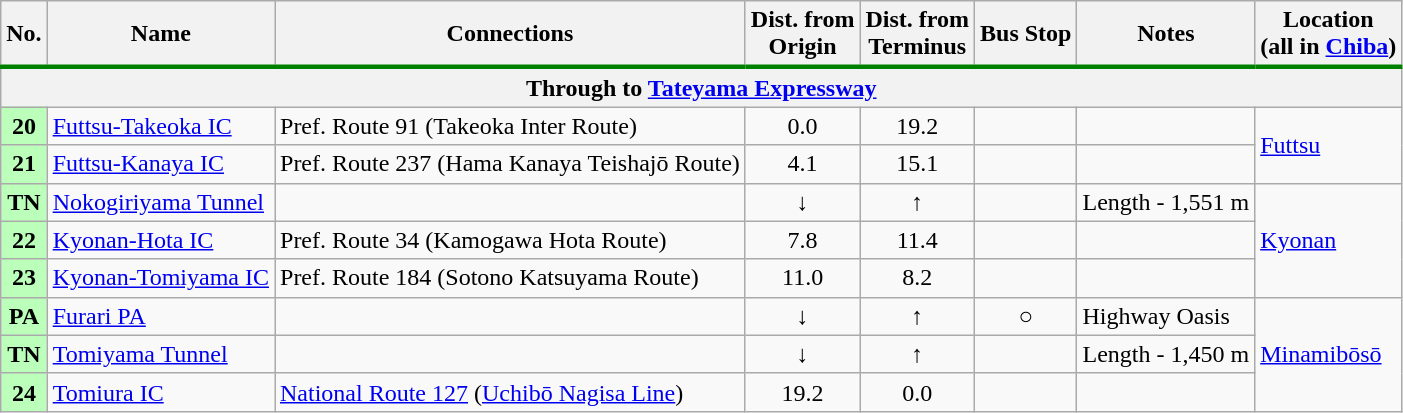<table table class="wikitable">
<tr>
<th style="border-bottom: 3px solid green;">No.</th>
<th style="border-bottom: 3px solid green;">Name</th>
<th style="border-bottom: 3px solid green;">Connections</th>
<th style="border-bottom: 3px solid green;">Dist. from<br>Origin</th>
<th style="border-bottom: 3px solid green;">Dist. from<br>Terminus</th>
<th style="border-bottom: 3px solid green;">Bus Stop</th>
<th style="border-bottom: 3px solid green;">Notes</th>
<th style="border-bottom: 3px solid green;">Location<br>(all in <a href='#'>Chiba</a>)</th>
</tr>
<tr>
<th colspan="8" style="text-align: center;"><strong>Through to  <a href='#'>Tateyama Expressway</a></strong></th>
</tr>
<tr>
<th style="background-color: #BFB;">20</th>
<td><a href='#'>Futtsu-Takeoka IC</a></td>
<td>Pref. Route 91 (Takeoka Inter Route)</td>
<td style="text-align: center;">0.0</td>
<td style="text-align: center;">19.2</td>
<td style="text-align: center;"></td>
<td></td>
<td rowspan="3"><a href='#'>Futtsu</a></td>
</tr>
<tr>
<th style="background-color: #BFB;">21</th>
<td><a href='#'>Futtsu-Kanaya IC</a></td>
<td>Pref. Route 237 (Hama Kanaya Teishajō Route)</td>
<td style="text-align: center;">4.1</td>
<td style="text-align: center;">15.1</td>
<td style="text-align: center;"></td>
<td></td>
</tr>
<tr>
<th rowspan="2" style="background-color: #BFB;">TN</th>
<td rowspan="2"><a href='#'>Nokogiriyama Tunnel</a></td>
<td rowspan="2"></td>
<td rowspan="2" style="text-align: center;">↓</td>
<td rowspan="2" style="text-align: center;">↑</td>
<td rowspan="2" style="text-align: center;"></td>
<td rowspan="2">Length - 1,551 m</td>
</tr>
<tr>
<td rowspan="3"><a href='#'>Kyonan</a></td>
</tr>
<tr>
<th style="background-color: #BFB;">22</th>
<td><a href='#'>Kyonan-Hota IC</a></td>
<td>Pref. Route 34 (Kamogawa Hota Route)</td>
<td style="text-align: center;">7.8</td>
<td style="text-align: center;">11.4</td>
<td style="text-align: center;"></td>
<td></td>
</tr>
<tr>
<th style="background-color: #BFB;">23</th>
<td><a href='#'>Kyonan-Tomiyama IC</a></td>
<td>Pref. Route 184 (Sotono Katsuyama Route)</td>
<td style="text-align: center;">11.0</td>
<td style="text-align: center;">8.2</td>
<td style="text-align: center;"></td>
<td></td>
</tr>
<tr>
<th style="background-color: #BFB;">PA</th>
<td><a href='#'>Furari PA</a></td>
<td></td>
<td style="text-align: center;">↓</td>
<td style="text-align: center;">↑</td>
<td style="text-align: center;">○</td>
<td>Highway Oasis</td>
<td rowspan="3"><a href='#'>Minamibōsō</a></td>
</tr>
<tr>
<th style="background-color: #BFB;">TN</th>
<td><a href='#'>Tomiyama Tunnel</a></td>
<td></td>
<td style="text-align: center;">↓</td>
<td style="text-align: center;">↑</td>
<td style="text-align: center;"></td>
<td>Length - 1,450 m</td>
</tr>
<tr>
<th style="background-color: #BFB;">24</th>
<td><a href='#'>Tomiura IC</a></td>
<td> <a href='#'>National Route 127</a> (<a href='#'>Uchibō Nagisa Line</a>)</td>
<td style="text-align: center;">19.2</td>
<td style="text-align: center;">0.0</td>
<td style="text-align: center;"></td>
<td></td>
</tr>
</table>
